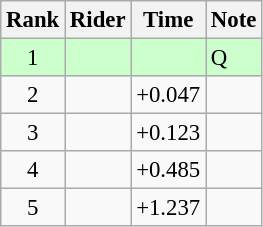<table class="wikitable" style="font-size:95%" style="text-align:center; width:35em;">
<tr>
<th>Rank</th>
<th>Rider</th>
<th>Time</th>
<th>Note</th>
</tr>
<tr bgcolor=ccffcc>
<td align=center>1</td>
<td align=left></td>
<td></td>
<td>Q</td>
</tr>
<tr>
<td align=center>2</td>
<td align=left></td>
<td>+0.047</td>
<td></td>
</tr>
<tr>
<td align=center>3</td>
<td align=left></td>
<td>+0.123</td>
<td></td>
</tr>
<tr>
<td align=center>4</td>
<td align=left></td>
<td>+0.485</td>
<td></td>
</tr>
<tr>
<td align=center>5</td>
<td align=left></td>
<td>+1.237</td>
<td></td>
</tr>
</table>
